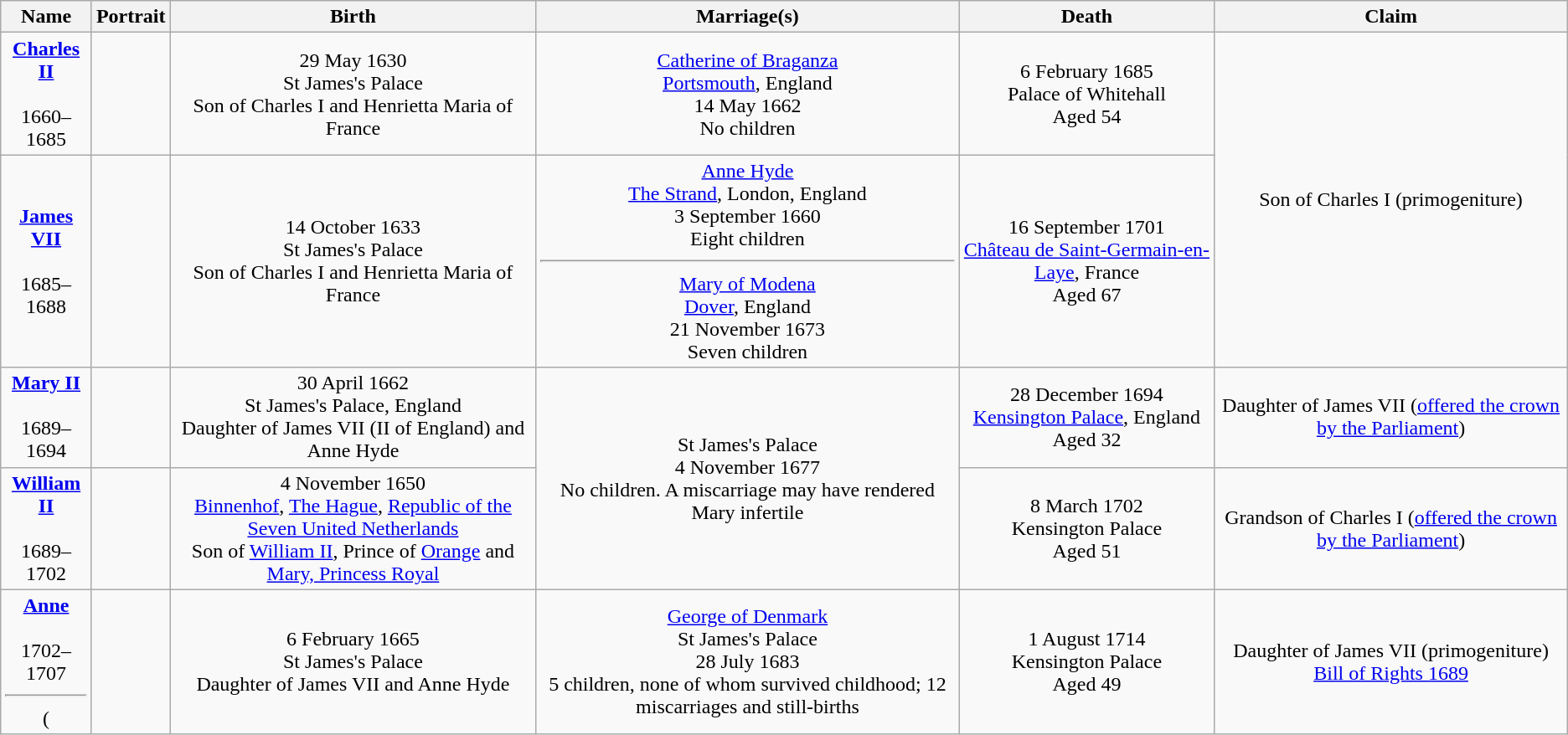<table style="text-align:center" class="wikitable">
<tr>
<th>Name</th>
<th>Portrait</th>
<th>Birth</th>
<th>Marriage(s)</th>
<th>Death</th>
<th>Claim</th>
</tr>
<tr>
<td><strong><a href='#'>Charles II</a></strong><br><br>1660–1685</td>
<td></td>
<td>29 May 1630<br>St James's Palace<br>Son of Charles I and Henrietta Maria of France</td>
<td><a href='#'>Catherine of Braganza</a><br><a href='#'>Portsmouth</a>, England<br>14 May 1662<br>No children</td>
<td>6 February 1685<br>Palace of Whitehall<br>Aged 54</td>
<td rowspan=2>Son of Charles I (primogeniture)</td>
</tr>
<tr>
<td><strong><a href='#'>James VII</a></strong><br><br>1685–1688</td>
<td></td>
<td>14 October 1633<br>St James's Palace<br>Son of Charles I and Henrietta Maria of France</td>
<td><a href='#'>Anne Hyde</a><br><a href='#'>The Strand</a>, London, England<br>3 September 1660<br>Eight children<hr><a href='#'>Mary of Modena</a><br><a href='#'>Dover</a>, England<br>21 November 1673<br>Seven children</td>
<td>16 September 1701<br><a href='#'>Château de Saint-Germain-en-Laye</a>, France<br>Aged 67</td>
</tr>
<tr>
<td><strong><a href='#'>Mary II</a></strong><br><br>1689–1694</td>
<td></td>
<td>30 April 1662<br>St James's Palace, England<br>Daughter of James VII (II of England) and Anne Hyde</td>
<td rowspan=2>St James's Palace<br>4 November 1677<br>No children. A miscarriage may have rendered Mary infertile</td>
<td>28 December 1694<br><a href='#'>Kensington Palace</a>, England<br>Aged 32</td>
<td>Daughter of James VII (<a href='#'>offered the crown by the Parliament</a>)</td>
</tr>
<tr>
<td><strong><a href='#'>William II</a></strong><br><br>1689–1702</td>
<td></td>
<td>4 November 1650<br><a href='#'>Binnenhof</a>, <a href='#'>The Hague</a>, <a href='#'>Republic of the Seven United Netherlands</a><br>Son of <a href='#'>William II</a>, Prince of <a href='#'>Orange</a> and <a href='#'>Mary, Princess Royal</a></td>
<td>8 March 1702<br>Kensington Palace<br>Aged 51</td>
<td>Grandson of Charles I (<a href='#'>offered the crown by the Parliament</a>)</td>
</tr>
<tr>
<td><strong><a href='#'>Anne</a></strong><br><br>1702–1707<hr>(</td>
<td></td>
<td>6 February 1665<br>St James's Palace<br>Daughter of James VII and Anne Hyde</td>
<td><a href='#'>George of Denmark</a><br>St James's Palace<br>28 July 1683<br>5 children, none of whom survived childhood; 12 miscarriages and still-births</td>
<td>1 August 1714<br>Kensington Palace<br>Aged 49</td>
<td>Daughter of James VII (primogeniture)<br><a href='#'>Bill of Rights 1689</a></td>
</tr>
</table>
